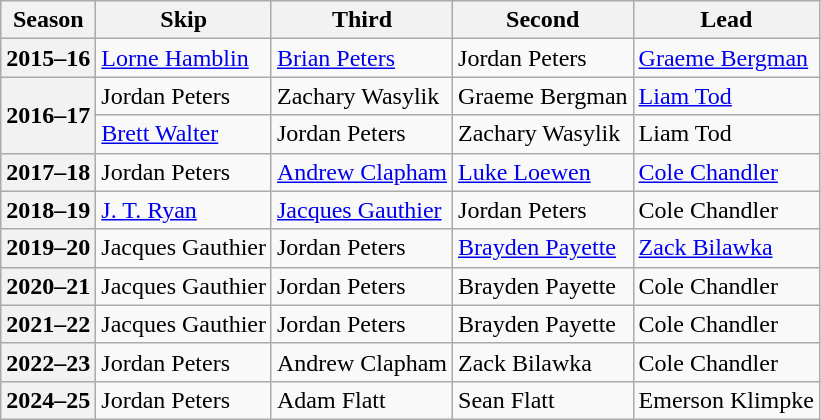<table class="wikitable">
<tr>
<th scope="col">Season</th>
<th scope="col">Skip</th>
<th scope="col">Third</th>
<th scope="col">Second</th>
<th scope="col">Lead</th>
</tr>
<tr>
<th scope="row">2015–16</th>
<td><a href='#'>Lorne Hamblin</a></td>
<td><a href='#'>Brian Peters</a></td>
<td>Jordan Peters</td>
<td><a href='#'>Graeme Bergman</a></td>
</tr>
<tr>
<th scope="row" rowspan=2>2016–17</th>
<td>Jordan Peters</td>
<td>Zachary Wasylik</td>
<td>Graeme Bergman</td>
<td><a href='#'>Liam Tod</a></td>
</tr>
<tr>
<td><a href='#'>Brett Walter</a></td>
<td>Jordan Peters</td>
<td>Zachary Wasylik</td>
<td>Liam Tod</td>
</tr>
<tr>
<th scope="row">2017–18</th>
<td>Jordan Peters</td>
<td><a href='#'>Andrew Clapham</a></td>
<td><a href='#'>Luke Loewen</a></td>
<td><a href='#'>Cole Chandler</a></td>
</tr>
<tr>
<th scope="row">2018–19</th>
<td><a href='#'>J. T. Ryan</a></td>
<td><a href='#'>Jacques Gauthier</a></td>
<td>Jordan Peters</td>
<td>Cole Chandler</td>
</tr>
<tr>
<th scope="row">2019–20</th>
<td>Jacques Gauthier</td>
<td>Jordan Peters</td>
<td><a href='#'>Brayden Payette</a></td>
<td><a href='#'>Zack Bilawka</a></td>
</tr>
<tr>
<th scope="row">2020–21</th>
<td>Jacques Gauthier</td>
<td>Jordan Peters</td>
<td>Brayden Payette</td>
<td>Cole Chandler</td>
</tr>
<tr>
<th scope="row">2021–22</th>
<td>Jacques Gauthier</td>
<td>Jordan Peters</td>
<td>Brayden Payette</td>
<td>Cole Chandler</td>
</tr>
<tr>
<th>2022–23</th>
<td>Jordan Peters</td>
<td>Andrew Clapham</td>
<td>Zack Bilawka</td>
<td>Cole Chandler</td>
</tr>
<tr>
<th>2024–25</th>
<td>Jordan Peters</td>
<td>Adam Flatt</td>
<td>Sean Flatt</td>
<td>Emerson Klimpke</td>
</tr>
</table>
